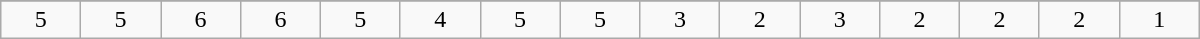<table class="wikitable" style="text-align:center; width:50em;">
<tr>
</tr>
<tr>
<td>5</td>
<td>5</td>
<td>6</td>
<td>6</td>
<td>5</td>
<td>4</td>
<td>5</td>
<td>5</td>
<td>3</td>
<td>2</td>
<td>3</td>
<td>2</td>
<td>2</td>
<td>2</td>
<td>1</td>
</tr>
</table>
